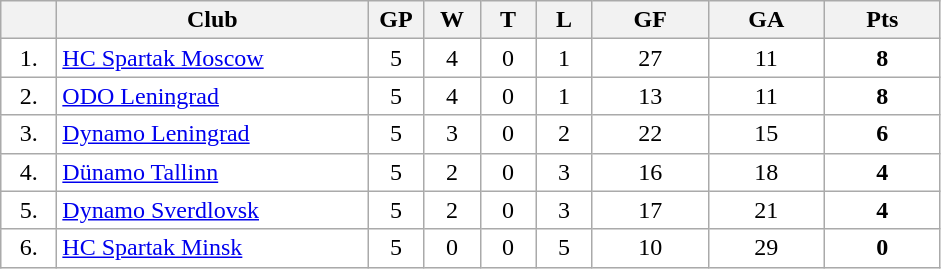<table class="wikitable">
<tr>
<th width="30"></th>
<th width="200">Club</th>
<th width="30">GP</th>
<th width="30">W</th>
<th width="30">T</th>
<th width="30">L</th>
<th width="70">GF</th>
<th width="70">GA</th>
<th width="70">Pts</th>
</tr>
<tr bgcolor="#FFFFFF" align="center">
<td>1.</td>
<td align="left"><a href='#'>HC Spartak Moscow</a></td>
<td>5</td>
<td>4</td>
<td>0</td>
<td>1</td>
<td>27</td>
<td>11</td>
<td><strong>8</strong></td>
</tr>
<tr bgcolor="#FFFFFF" align="center">
<td>2.</td>
<td align="left"><a href='#'>ODO Leningrad</a></td>
<td>5</td>
<td>4</td>
<td>0</td>
<td>1</td>
<td>13</td>
<td>11</td>
<td><strong>8</strong></td>
</tr>
<tr bgcolor="#FFFFFF" align="center">
<td>3.</td>
<td align="left"><a href='#'>Dynamo Leningrad</a></td>
<td>5</td>
<td>3</td>
<td>0</td>
<td>2</td>
<td>22</td>
<td>15</td>
<td><strong>6</strong></td>
</tr>
<tr bgcolor="#FFFFFF" align="center">
<td>4.</td>
<td align="left"><a href='#'>Dünamo Tallinn</a></td>
<td>5</td>
<td>2</td>
<td>0</td>
<td>3</td>
<td>16</td>
<td>18</td>
<td><strong>4</strong></td>
</tr>
<tr bgcolor="#FFFFFF" align="center">
<td>5.</td>
<td align="left"><a href='#'>Dynamo Sverdlovsk</a></td>
<td>5</td>
<td>2</td>
<td>0</td>
<td>3</td>
<td>17</td>
<td>21</td>
<td><strong>4</strong></td>
</tr>
<tr bgcolor="#FFFFFF" align="center">
<td>6.</td>
<td align="left"><a href='#'>HC Spartak Minsk</a></td>
<td>5</td>
<td>0</td>
<td>0</td>
<td>5</td>
<td>10</td>
<td>29</td>
<td><strong>0</strong></td>
</tr>
</table>
